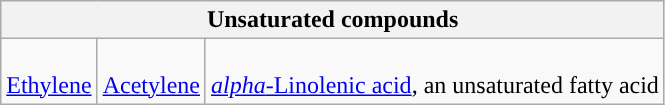<table class="wikitable floatcenter" style="text-align:center; font-size:89">
<tr>
<th colspan="3">Unsaturated compounds</th>
</tr>
<tr>
<td><br><a href='#'>Ethylene</a></td>
<td><br><a href='#'>Acetylene</a></td>
<td><br><a href='#'><em>alpha</em>-Linolenic acid</a>, an unsaturated fatty acid</td>
</tr>
</table>
